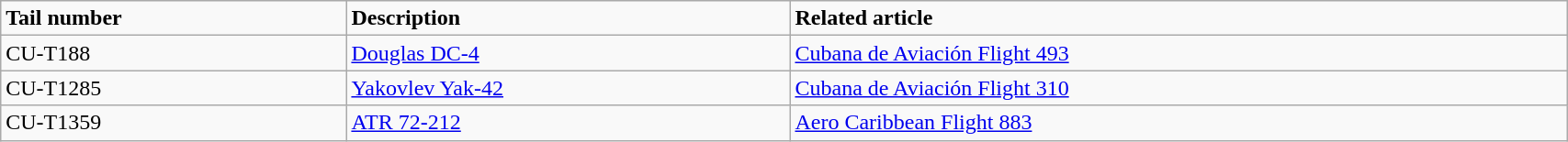<table class="wikitable" width="90%">
<tr>
<td><strong>Tail number</strong></td>
<td><strong>Description</strong></td>
<td><strong>Related article</strong></td>
</tr>
<tr>
<td>CU-T188</td>
<td><a href='#'>Douglas DC-4</a></td>
<td><a href='#'>Cubana de Aviación Flight 493</a></td>
</tr>
<tr>
<td>CU-T1285</td>
<td><a href='#'>Yakovlev Yak-42</a></td>
<td><a href='#'>Cubana de Aviación Flight 310</a></td>
</tr>
<tr>
<td>CU-T1359</td>
<td><a href='#'>ATR 72-212</a></td>
<td><a href='#'>Aero Caribbean Flight 883</a></td>
</tr>
</table>
